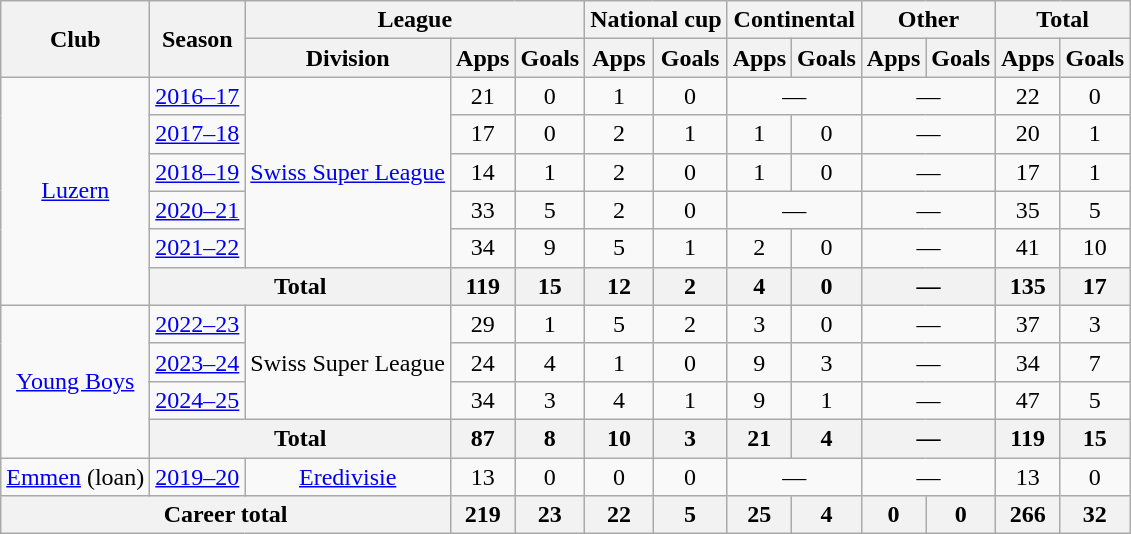<table class="wikitable" style="text-align:center">
<tr>
<th rowspan="2">Club</th>
<th rowspan="2">Season</th>
<th colspan="3">League</th>
<th colspan="2">National cup</th>
<th colspan="2">Continental</th>
<th colspan="2">Other</th>
<th colspan="2">Total</th>
</tr>
<tr>
<th>Division</th>
<th>Apps</th>
<th>Goals</th>
<th>Apps</th>
<th>Goals</th>
<th>Apps</th>
<th>Goals</th>
<th>Apps</th>
<th>Goals</th>
<th>Apps</th>
<th>Goals</th>
</tr>
<tr>
<td rowspan="6"><a href='#'>Luzern</a></td>
<td><a href='#'>2016–17</a></td>
<td rowspan="5"><a href='#'>Swiss Super League</a></td>
<td>21</td>
<td>0</td>
<td>1</td>
<td>0</td>
<td colspan="2">—</td>
<td colspan="2">—</td>
<td>22</td>
<td>0</td>
</tr>
<tr>
<td><a href='#'>2017–18</a></td>
<td>17</td>
<td>0</td>
<td>2</td>
<td>1</td>
<td>1</td>
<td>0</td>
<td colspan="2">—</td>
<td>20</td>
<td>1</td>
</tr>
<tr>
<td><a href='#'>2018–19</a></td>
<td>14</td>
<td>1</td>
<td>2</td>
<td>0</td>
<td>1</td>
<td>0</td>
<td colspan="2">—</td>
<td>17</td>
<td>1</td>
</tr>
<tr>
<td><a href='#'>2020–21</a></td>
<td>33</td>
<td>5</td>
<td>2</td>
<td>0</td>
<td colspan="2">—</td>
<td colspan="2">—</td>
<td>35</td>
<td>5</td>
</tr>
<tr>
<td><a href='#'>2021–22</a></td>
<td>34</td>
<td>9</td>
<td>5</td>
<td>1</td>
<td>2</td>
<td>0</td>
<td colspan="2">—</td>
<td>41</td>
<td>10</td>
</tr>
<tr>
<th colspan="2">Total</th>
<th>119</th>
<th>15</th>
<th>12</th>
<th>2</th>
<th>4</th>
<th>0</th>
<th colspan="2">—</th>
<th>135</th>
<th>17</th>
</tr>
<tr>
<td rowspan="4"><a href='#'>Young Boys</a></td>
<td><a href='#'>2022–23</a></td>
<td rowspan="3">Swiss Super League</td>
<td>29</td>
<td>1</td>
<td>5</td>
<td>2</td>
<td>3</td>
<td>0</td>
<td colspan="2">—</td>
<td>37</td>
<td>3</td>
</tr>
<tr>
<td><a href='#'>2023–24</a></td>
<td>24</td>
<td>4</td>
<td>1</td>
<td>0</td>
<td>9</td>
<td>3</td>
<td colspan="2">—</td>
<td>34</td>
<td>7</td>
</tr>
<tr>
<td><a href='#'>2024–25</a></td>
<td>34</td>
<td>3</td>
<td>4</td>
<td>1</td>
<td>9</td>
<td>1</td>
<td colspan="2">—</td>
<td>47</td>
<td>5</td>
</tr>
<tr>
<th colspan="2">Total</th>
<th>87</th>
<th>8</th>
<th>10</th>
<th>3</th>
<th>21</th>
<th>4</th>
<th colspan="2">—</th>
<th>119</th>
<th>15</th>
</tr>
<tr>
<td><a href='#'>Emmen</a> (loan)</td>
<td><a href='#'>2019–20</a></td>
<td><a href='#'>Eredivisie</a></td>
<td>13</td>
<td>0</td>
<td>0</td>
<td>0</td>
<td colspan="2">—</td>
<td colspan="2">—</td>
<td>13</td>
<td>0</td>
</tr>
<tr>
<th colspan="3">Career total</th>
<th>219</th>
<th>23</th>
<th>22</th>
<th>5</th>
<th>25</th>
<th>4</th>
<th>0</th>
<th>0</th>
<th>266</th>
<th>32</th>
</tr>
</table>
